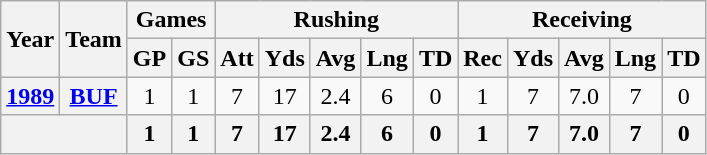<table class="wikitable" style="text-align:center;">
<tr>
<th rowspan="2">Year</th>
<th rowspan="2">Team</th>
<th colspan="2">Games</th>
<th colspan="5">Rushing</th>
<th colspan="5">Receiving</th>
</tr>
<tr>
<th>GP</th>
<th>GS</th>
<th>Att</th>
<th>Yds</th>
<th>Avg</th>
<th>Lng</th>
<th>TD</th>
<th>Rec</th>
<th>Yds</th>
<th>Avg</th>
<th>Lng</th>
<th>TD</th>
</tr>
<tr>
<th><a href='#'>1989</a></th>
<th><a href='#'>BUF</a></th>
<td>1</td>
<td>1</td>
<td>7</td>
<td>17</td>
<td>2.4</td>
<td>6</td>
<td>0</td>
<td>1</td>
<td>7</td>
<td>7.0</td>
<td>7</td>
<td>0</td>
</tr>
<tr>
<th colspan="2"></th>
<th>1</th>
<th>1</th>
<th>7</th>
<th>17</th>
<th>2.4</th>
<th>6</th>
<th>0</th>
<th>1</th>
<th>7</th>
<th>7.0</th>
<th>7</th>
<th>0</th>
</tr>
</table>
